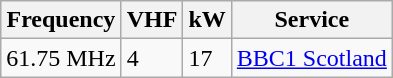<table class="wikitable sortable">
<tr>
<th>Frequency</th>
<th>VHF</th>
<th>kW</th>
<th>Service</th>
</tr>
<tr>
<td>61.75 MHz</td>
<td>4</td>
<td>17</td>
<td><a href='#'>BBC1 Scotland</a></td>
</tr>
</table>
